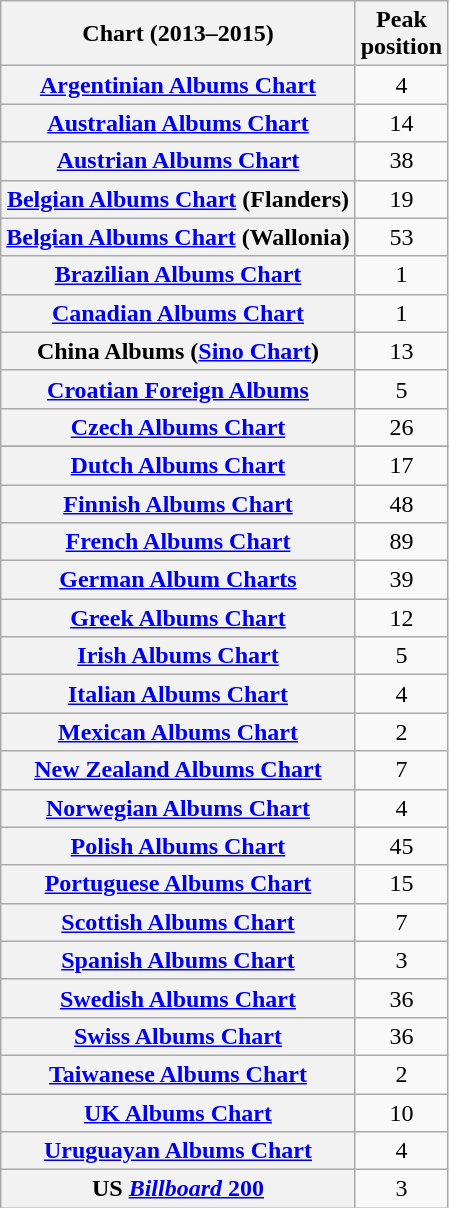<table class="wikitable sortable plainrowheaders">
<tr>
<th>Chart (2013–2015)</th>
<th>Peak<br>position</th>
</tr>
<tr>
<th scope="row"><a href='#'>Argentinian Albums Chart</a></th>
<td style="text-align:center;">4</td>
</tr>
<tr>
<th scope="row"><a href='#'>Australian Albums Chart</a></th>
<td style="text-align:center;">14</td>
</tr>
<tr>
<th scope="row"><a href='#'>Austrian Albums Chart</a></th>
<td style="text-align:center;">38</td>
</tr>
<tr>
<th scope="row"><a href='#'>Belgian Albums Chart</a> (Flanders)</th>
<td style="text-align:center;">19</td>
</tr>
<tr>
<th scope="row"><a href='#'>Belgian Albums Chart</a> (Wallonia)</th>
<td style="text-align:center;">53</td>
</tr>
<tr>
<th scope="row"><a href='#'>Brazilian Albums Chart</a></th>
<td style="text-align:center;">1</td>
</tr>
<tr>
<th scope="row"><a href='#'>Canadian Albums Chart</a></th>
<td style="text-align:center;">1</td>
</tr>
<tr>
<th scope="row">China Albums (<a href='#'>Sino Chart</a>)</th>
<td style="text-align:center;">13</td>
</tr>
<tr>
<th scope="row"><a href='#'>Croatian Foreign Albums</a></th>
<td style="text-align:center;">5</td>
</tr>
<tr>
<th scope="row"><a href='#'>Czech Albums Chart</a></th>
<td style="text-align:center;">26</td>
</tr>
<tr>
</tr>
<tr>
<th scope="row"><a href='#'>Dutch Albums Chart</a></th>
<td style="text-align:center;">17</td>
</tr>
<tr>
<th scope="row"><a href='#'>Finnish Albums Chart</a></th>
<td style="text-align:center;">48</td>
</tr>
<tr>
<th scope="row"><a href='#'>French Albums Chart</a></th>
<td style="text-align:center;">89</td>
</tr>
<tr>
<th scope="row"><a href='#'>German Album Charts</a></th>
<td style="text-align:center;">39</td>
</tr>
<tr>
<th scope="row"><a href='#'>Greek Albums Chart</a></th>
<td style="text-align:center;">12</td>
</tr>
<tr>
<th scope="row"><a href='#'>Irish Albums Chart</a></th>
<td style="text-align:center;">5</td>
</tr>
<tr>
<th scope="row"><a href='#'>Italian Albums Chart</a></th>
<td style="text-align:center;">4</td>
</tr>
<tr>
<th scope="row"><a href='#'>Mexican Albums Chart</a></th>
<td style="text-align:center;">2</td>
</tr>
<tr>
<th scope="row"><a href='#'>New Zealand Albums Chart</a></th>
<td style="text-align:center;">7</td>
</tr>
<tr>
<th scope="row"><a href='#'>Norwegian Albums Chart</a></th>
<td style="text-align:center;">4</td>
</tr>
<tr>
<th scope="row"><a href='#'>Polish Albums Chart</a></th>
<td style="text-align:center;">45</td>
</tr>
<tr>
<th scope="row"><a href='#'>Portuguese Albums Chart</a></th>
<td style="text-align:center;">15</td>
</tr>
<tr>
<th scope="row"><a href='#'>Scottish Albums Chart</a></th>
<td style="text-align:center;">7</td>
</tr>
<tr>
<th scope="row"><a href='#'>Spanish Albums Chart</a></th>
<td style="text-align:center;">3</td>
</tr>
<tr>
<th scope="row"><a href='#'>Swedish Albums Chart</a></th>
<td style="text-align:center;">36</td>
</tr>
<tr>
<th scope="row"><a href='#'>Swiss Albums Chart</a></th>
<td style="text-align:center;">36</td>
</tr>
<tr>
<th scope="row"><a href='#'>Taiwanese Albums Chart</a></th>
<td style="text-align:center;">2</td>
</tr>
<tr>
<th scope="row"><a href='#'>UK Albums Chart</a></th>
<td style="text-align:center;">10</td>
</tr>
<tr>
<th scope="row"><a href='#'>Uruguayan Albums Chart</a></th>
<td style="text-align:center;">4</td>
</tr>
<tr>
<th scope="row">US <a href='#'><em>Billboard</em> 200</a></th>
<td style="text-align:center;">3</td>
</tr>
</table>
